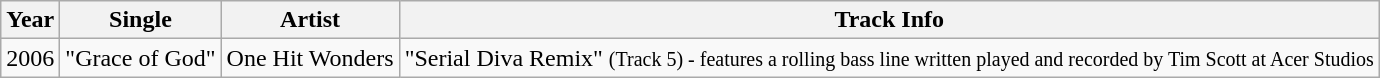<table class="wikitable">
<tr>
<th>Year</th>
<th>Single</th>
<th>Artist</th>
<th>Track Info</th>
</tr>
<tr>
<td>2006</td>
<td>"Grace of God"</td>
<td>One Hit Wonders</td>
<td>"Serial Diva Remix" <small> (Track 5) - features a rolling bass line written played and recorded by Tim Scott at Acer Studios</small> </td>
</tr>
</table>
